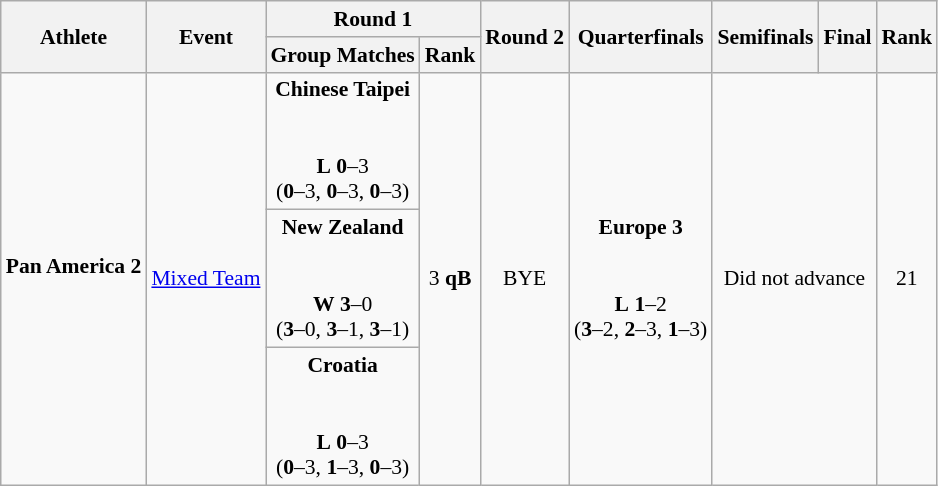<table class="wikitable" border="1" style="font-size:90%">
<tr>
<th rowspan=2>Athlete</th>
<th rowspan=2>Event</th>
<th colspan=2>Round 1</th>
<th rowspan=2>Round 2</th>
<th rowspan=2>Quarterfinals</th>
<th rowspan=2>Semifinals</th>
<th rowspan=2>Final</th>
<th rowspan=2>Rank</th>
</tr>
<tr>
<th>Group Matches</th>
<th>Rank</th>
</tr>
<tr>
<td rowspan=3><strong>Pan America 2</strong><br><br></td>
<td rowspan=3><a href='#'>Mixed Team</a></td>
<td align=center><strong>Chinese Taipei</strong><br><br><br> <strong>L</strong> <strong>0</strong>–3 <br> (<strong>0</strong>–3, <strong>0</strong>–3, <strong>0</strong>–3)</td>
<td rowspan=3 align=center>3 <strong>qB</strong></td>
<td align=center rowspan=3>BYE</td>
<td align=center rowspan=3><strong>Europe 3</strong><br><br><br> <strong>L</strong> <strong>1</strong>–2 <br> (<strong>3</strong>–2, <strong>2</strong>–3, <strong>1</strong>–3)</td>
<td rowspan=3 colspan=2 align=center>Did not advance</td>
<td rowspan=3 align=center>21</td>
</tr>
<tr>
<td align=center><strong>New Zealand</strong><br><br><br> <strong>W</strong> <strong>3</strong>–0 <br> (<strong>3</strong>–0, <strong>3</strong>–1, <strong>3</strong>–1)</td>
</tr>
<tr>
<td align=center><strong>Croatia</strong><br><br><br> <strong>L</strong> <strong>0</strong>–3 <br> (<strong>0</strong>–3, <strong>1</strong>–3, <strong>0</strong>–3)</td>
</tr>
</table>
